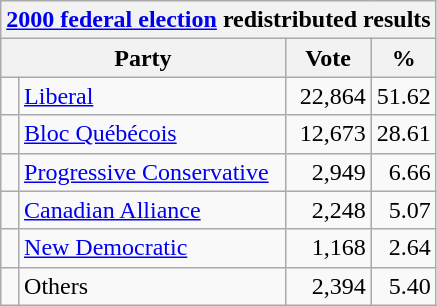<table class="wikitable">
<tr>
<th colspan="4"><a href='#'>2000 federal election</a> redistributed results</th>
</tr>
<tr>
<th bgcolor="#DDDDFF" width="130px" colspan="2">Party</th>
<th bgcolor="#DDDDFF" width="50px">Vote</th>
<th bgcolor="#DDDDFF" width="30px">%</th>
</tr>
<tr>
<td> </td>
<td><a href='#'>Liberal</a></td>
<td align=right>22,864</td>
<td align=right>51.62</td>
</tr>
<tr>
<td> </td>
<td><a href='#'>Bloc Québécois</a></td>
<td align=right>12,673</td>
<td align=right>28.61</td>
</tr>
<tr>
<td> </td>
<td><a href='#'>Progressive Conservative</a></td>
<td align=right>2,949</td>
<td align=right>6.66</td>
</tr>
<tr>
<td> </td>
<td><a href='#'>Canadian Alliance</a></td>
<td align=right>2,248</td>
<td align=right>5.07</td>
</tr>
<tr>
<td> </td>
<td><a href='#'>New Democratic</a></td>
<td align=right>1,168</td>
<td align=right>2.64</td>
</tr>
<tr>
<td> </td>
<td>Others</td>
<td align=right>2,394</td>
<td align=right>5.40</td>
</tr>
</table>
